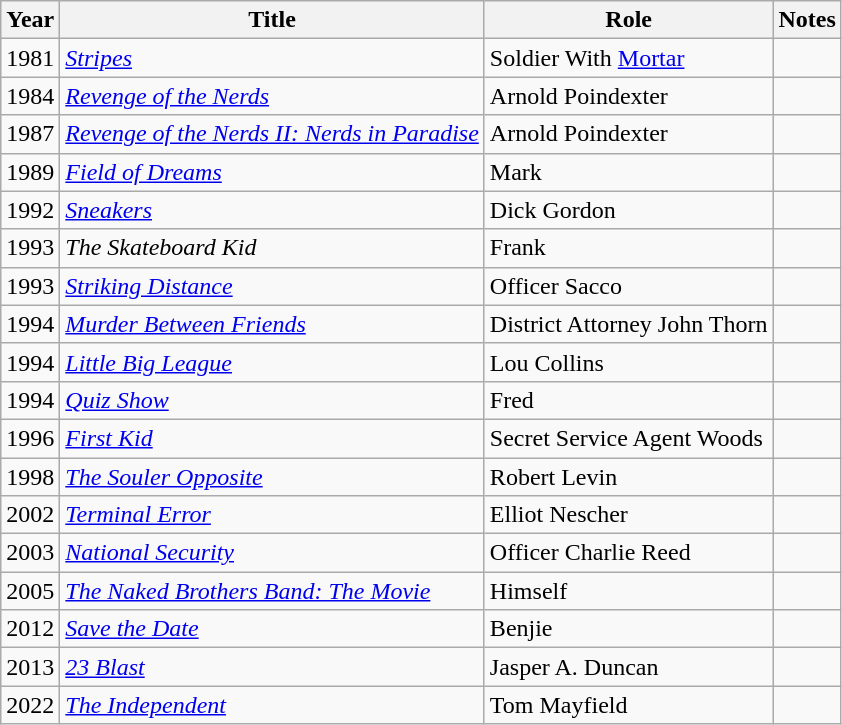<table class="wikitable plainrowheaders sortable">
<tr>
<th>Year</th>
<th>Title</th>
<th>Role</th>
<th>Notes</th>
</tr>
<tr>
<td>1981</td>
<td><em><a href='#'>Stripes</a></em></td>
<td>Soldier With <a href='#'>Mortar</a></td>
<td></td>
</tr>
<tr>
<td>1984</td>
<td><em><a href='#'>Revenge of the Nerds</a></em></td>
<td>Arnold Poindexter</td>
<td></td>
</tr>
<tr>
<td>1987</td>
<td><em><a href='#'>Revenge of the Nerds II: Nerds in Paradise</a></em></td>
<td>Arnold Poindexter</td>
<td></td>
</tr>
<tr>
<td>1989</td>
<td><em><a href='#'>Field of Dreams</a></em></td>
<td>Mark</td>
<td></td>
</tr>
<tr>
<td>1992</td>
<td><em><a href='#'>Sneakers</a></em></td>
<td>Dick Gordon</td>
<td></td>
</tr>
<tr>
<td>1993</td>
<td><em>The Skateboard Kid</em></td>
<td>Frank</td>
<td></td>
</tr>
<tr>
<td>1993</td>
<td><em><a href='#'>Striking Distance</a></em></td>
<td>Officer Sacco</td>
<td></td>
</tr>
<tr>
<td>1994</td>
<td><em><a href='#'>Murder Between Friends</a></em></td>
<td>District Attorney John Thorn</td>
<td></td>
</tr>
<tr>
<td>1994</td>
<td><em><a href='#'>Little Big League</a></em></td>
<td>Lou Collins</td>
<td></td>
</tr>
<tr>
<td>1994</td>
<td><em><a href='#'>Quiz Show</a></em></td>
<td>Fred</td>
<td></td>
</tr>
<tr>
<td>1996</td>
<td><em><a href='#'>First Kid</a></em></td>
<td>Secret Service Agent Woods</td>
<td></td>
</tr>
<tr>
<td>1998</td>
<td><em><a href='#'>The Souler Opposite</a></em></td>
<td>Robert Levin</td>
<td></td>
</tr>
<tr>
<td>2002</td>
<td><em><a href='#'>Terminal Error</a></em></td>
<td>Elliot Nescher</td>
<td></td>
</tr>
<tr>
<td>2003</td>
<td><em><a href='#'>National Security</a></em></td>
<td>Officer Charlie Reed</td>
<td></td>
</tr>
<tr>
<td>2005</td>
<td><em><a href='#'>The Naked Brothers Band: The Movie</a></em></td>
<td>Himself</td>
<td></td>
</tr>
<tr>
<td>2012</td>
<td><em><a href='#'>Save the Date</a></em></td>
<td>Benjie</td>
<td></td>
</tr>
<tr>
<td>2013</td>
<td><em><a href='#'>23 Blast</a></em></td>
<td>Jasper A. Duncan</td>
<td></td>
</tr>
<tr>
<td>2022</td>
<td><em><a href='#'>The Independent</a></em></td>
<td>Tom Mayfield</td>
<td></td>
</tr>
</table>
